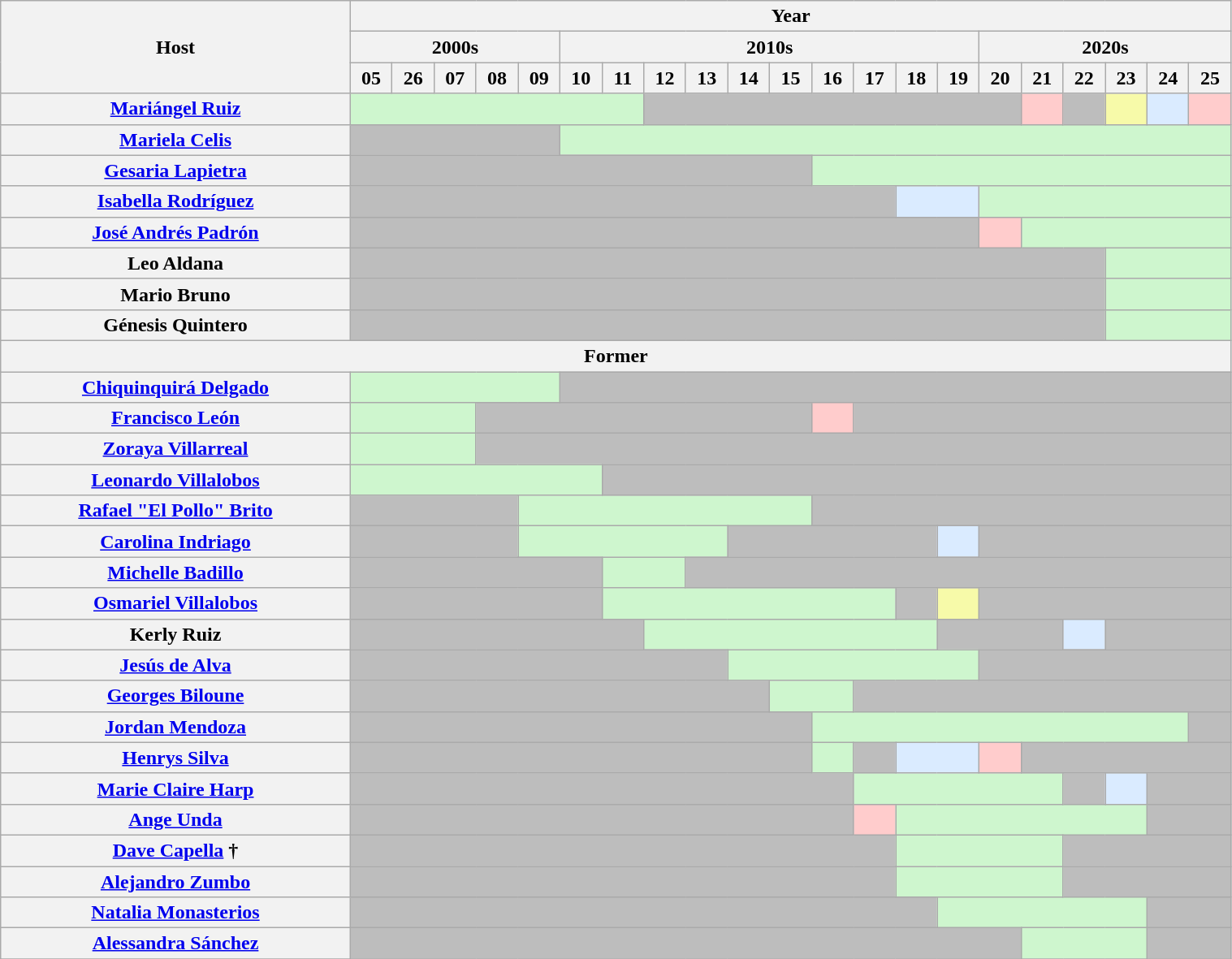<table class="wikitable plainrowheaders" style="width:80%;">
<tr>
<th rowspan="3" style="width:25%;" scope="col">Host</th>
<th colspan="21" style="width:20%;">Year</th>
</tr>
<tr>
<th colspan="5">2000s</th>
<th colspan="10">2010s</th>
<th colspan="6">2020s</th>
</tr>
<tr>
<th style="width:3%;" scope="col">05</th>
<th style="width:3%;" scope="col">26</th>
<th style="width:3%;" scope="col">07</th>
<th style="width:3%;" scope="col">08</th>
<th style="width:3%;" scope="col">09</th>
<th style="width:3%;" scope="col">10</th>
<th style="width:3%;" scope="col">11</th>
<th style="width:3%;" scope="col">12</th>
<th style="width:3%;" scope="col">13</th>
<th style="width:3%;" scope="col">14</th>
<th style="width:3%;" scope="col">15</th>
<th style="width:3%;" scope="col">16</th>
<th style="width:3%;" scope="col">17</th>
<th style="width:3%;" scope="col">18</th>
<th style="width:3%;" scope="col">19</th>
<th style="width:3%;" scope="col">20</th>
<th style="width:3%;" scope="col">21</th>
<th style="width:3%;" scope="col">22</th>
<th style="width:3%;" scope="col">23</th>
<th style="width:3%;" scope="col">24</th>
<th style="width:3%;" scope="col">25</th>
</tr>
<tr>
<th scope="row"><a href='#'>Mariángel Ruiz</a></th>
<td colspan="7" bgcolor="#CEF6CE"></td>
<td colspan="9" bgcolor="#BDBDBD"></td>
<td colspan="1" bgcolor="#ffcccc"></td>
<td colspan="1" bgcolor="#BDBDBD"></td>
<td colspan="1" bgcolor="#F7FAA9"></td>
<td colspan="1" bgcolor="#DAEBFF"></td>
<td colspan="1" bgcolor="#ffcccc"></td>
</tr>
<tr>
<th scope="row"><a href='#'>Mariela Celis</a></th>
<td colspan="5" bgcolor="#BDBDBD"></td>
<td colspan="16" bgcolor="#CEF6CE"></td>
</tr>
<tr>
<th scope="row"><a href='#'>Gesaria Lapietra</a></th>
<td colspan="11" bgcolor="#BDBDBD"></td>
<td colspan="10" bgcolor="#CEF6CE"></td>
</tr>
<tr>
<th scope="row"><a href='#'>Isabella Rodríguez</a></th>
<td colspan="13" bgcolor="#BDBDBD"></td>
<td colspan="2" bgcolor="#DAEBFF"></td>
<td colspan="6" bgcolor="#CEF6CE"></td>
</tr>
<tr>
<th scope="row"><a href='#'>José Andrés Padrón</a></th>
<td colspan="15" bgcolor="#BDBDBD"></td>
<td colspan="1" bgcolor="#ffcccc"></td>
<td colspan="5" bgcolor="#CEF6CE"></td>
</tr>
<tr>
<th scope="row">Leo Aldana</th>
<td colspan="18" bgcolor="#BDBDBD"></td>
<td colspan="3" bgcolor="#CEF6CE"></td>
</tr>
<tr>
<th scope="row">Mario Bruno</th>
<td colspan="18" bgcolor="#BDBDBD"></td>
<td colspan="3" bgcolor="#CEF6CE"></td>
</tr>
<tr>
<th scope="row">Génesis Quintero</th>
<td colspan="18" bgcolor="#BDBDBD"></td>
<td colspan="3" bgcolor="#CEF6CE"></td>
</tr>
<tr>
<th colspan="22" style="width:10%;" scope="col">Former</th>
</tr>
<tr>
<th scope="row"><a href='#'>Chiquinquirá Delgado</a></th>
<td colspan="5" bgcolor="#CEF6CE"></td>
<td colspan="16" bgcolor="#BDBDBD"></td>
</tr>
<tr>
<th scope="row"><a href='#'>Francisco León</a></th>
<td colspan="3" bgcolor="#CEF6CE"></td>
<td colspan="8" bgcolor="#BDBDBD"></td>
<td colspan="1" bgcolor="#ffcccc"></td>
<td colspan="9" bgcolor="#BDBDBD"></td>
</tr>
<tr>
<th scope="row"><a href='#'>Zoraya Villarreal</a></th>
<td colspan="3" bgcolor="#CEF6CE"></td>
<td colspan="18" bgcolor="#BDBDBD"></td>
</tr>
<tr>
<th scope="row"><a href='#'>Leonardo Villalobos</a></th>
<td colspan="6" bgcolor="#CEF6CE"></td>
<td colspan="15" bgcolor="#BDBDBD"></td>
</tr>
<tr>
<th scope="row"><a href='#'>Rafael "El Pollo" Brito</a></th>
<td colspan="4" bgcolor="#BDBDBD"></td>
<td colspan="7" bgcolor="#CEF6CE"></td>
<td colspan="10" bgcolor="#BDBDBD"></td>
</tr>
<tr>
<th scope="row"><a href='#'>Carolina Indriago</a></th>
<td colspan="4" bgcolor="#BDBDBD"></td>
<td colspan="5" bgcolor="#CEF6CE"></td>
<td colspan="5" bgcolor="#BDBDBD"></td>
<td colspan="1" bgcolor="#DAEBFF"></td>
<td colspan="6" bgcolor="#BDBDBD"></td>
</tr>
<tr>
<th scope="row"><a href='#'>Michelle Badillo</a></th>
<td colspan="6" bgcolor="#BDBDBD"></td>
<td colspan="2" bgcolor="#CEF6CE"></td>
<td colspan="13" bgcolor="#BDBDBD"></td>
</tr>
<tr>
<th scope="row"><a href='#'>Osmariel Villalobos</a></th>
<td colspan="6" bgcolor="#BDBDBD"></td>
<td colspan="7" bgcolor="#CEF6CE"></td>
<td colspan="1" bgcolor="#BDBDBD"></td>
<td colspan="1" bgcolor="#F7FAA9"></td>
<td colspan="6" bgcolor="#BDBDBD"></td>
</tr>
<tr>
<th scope="row">Kerly Ruiz</th>
<td colspan="7" bgcolor="#BDBDBD"></td>
<td colspan="7" bgcolor="#CEF6CE"></td>
<td colspan="3" bgcolor="#BDBDBD"></td>
<td colspan="1" bgcolor="#DAEBFF"></td>
<td colspan="3" bgcolor="#BDBDBD"></td>
</tr>
<tr>
<th scope="row"><a href='#'>Jesús de Alva</a></th>
<td colspan="9" bgcolor="#BDBDBD"></td>
<td colspan="6" bgcolor="#CEF6CE"></td>
<td colspan="6" bgcolor="#BDBDBD"></td>
</tr>
<tr>
<th scope="row"><a href='#'>Georges Biloune</a></th>
<td colspan="10" bgcolor="#BDBDBD"></td>
<td colspan="2" bgcolor="#CEF6CE"></td>
<td colspan="9" bgcolor="#BDBDBD"></td>
</tr>
<tr>
<th scope="row"><a href='#'>Jordan Mendoza</a></th>
<td colspan="11" bgcolor="#BDBDBD"></td>
<td colspan="9" bgcolor="#CEF6CE"></td>
<td colspan="1" bgcolor="#BDBDBD"></td>
</tr>
<tr>
<th scope="row"><a href='#'>Henrys Silva</a></th>
<td colspan="11" bgcolor="#BDBDBD"></td>
<td colspan="1" bgcolor="#CEF6CE"></td>
<td colspan="1" bgcolor="#BDBDBD"></td>
<td colspan="2" bgcolor="#DAEBFF"></td>
<td colspan="1" bgcolor="#ffcccc"></td>
<td colspan="5" bgcolor="#BDBDBD"></td>
</tr>
<tr>
<th scope="row"><a href='#'>Marie Claire Harp</a></th>
<td colspan="12" bgcolor="#BDBDBD"></td>
<td colspan="5" bgcolor="#CEF6CE"></td>
<td colspan="1" bgcolor="#BDBDBD"></td>
<td colspan="1" bgcolor="#DAEBFF"></td>
<td colspan="2" bgcolor="#BDBDBD"></td>
</tr>
<tr>
<th scope="row"><a href='#'>Ange Unda</a></th>
<td colspan="12" bgcolor="#BDBDBD"></td>
<td colspan="1" bgcolor="#ffcccc"></td>
<td colspan="6" bgcolor="#CEF6CE"></td>
<td colspan="2" bgcolor="#BDBDBD"></td>
</tr>
<tr>
<th scope="row"><a href='#'>Dave Capella</a> †</th>
<td colspan="13" bgcolor="#BDBDBD"></td>
<td colspan="4" bgcolor="#CEF6CE"></td>
<td colspan="4" bgcolor="#BDBDBD"></td>
</tr>
<tr>
<th scope="row"><a href='#'>Alejandro Zumbo</a></th>
<td colspan="13" bgcolor="#BDBDBD"></td>
<td colspan="4" bgcolor="#CEF6CE"></td>
<td colspan="4" bgcolor="#BDBDBD"></td>
</tr>
<tr>
<th scope="row"><a href='#'>Natalia Monasterios</a></th>
<td colspan="14" bgcolor="#BDBDBD"></td>
<td colspan="5" bgcolor="#CEF6CE"></td>
<td colspan="2" bgcolor="#BDBDBD"></td>
</tr>
<tr>
<th scope="row"><a href='#'>Alessandra Sánchez</a></th>
<td colspan="16" bgcolor="#BDBDBD"></td>
<td colspan="3" bgcolor="#CEF6CE"></td>
<td colspan="2" bgcolor="#BDBDBD"></td>
</tr>
<tr>
</tr>
</table>
